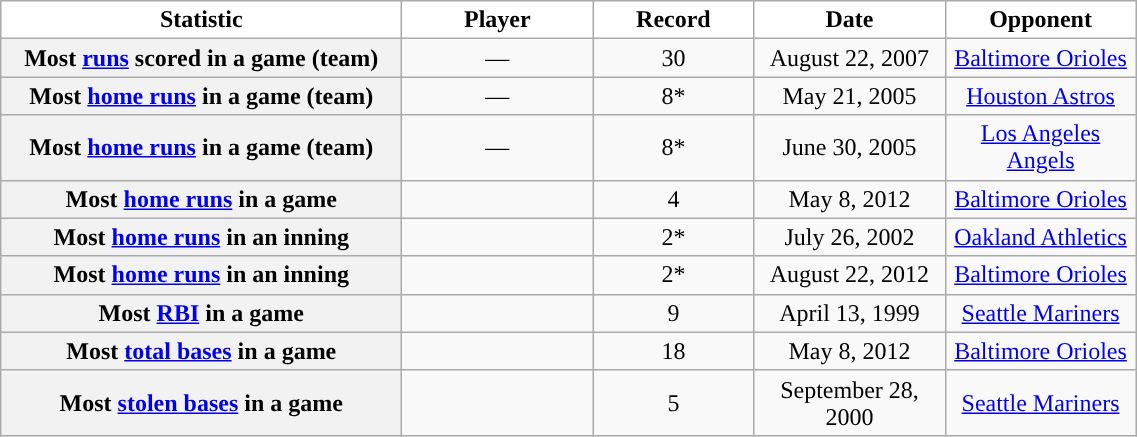<table class="sortable wikitable plainrowheaders" style="text-align:center">
<tr>
<th width="260px" scope="col" style="background-color:#ffffff; border-top:#">Statistic</th>
<th width="120px" scope="col" style="background-color:#ffffff; border-top:#">Player</th>
<th width="100px" class="unsortable" scope="col" style="background-color:#ffffff; border-top:#">Record</th>
<th width="120px" scope="col" style="background-color:#ffffff; border-top:#">Date</th>
<th width="120px" scope="col" style="background-color:#ffffff; border-top:#">Opponent</th>
</tr>
<tr>
<th scope="row" style="text-align:center">Most <a href='#'>runs</a> scored in a game (team)</th>
<td>—</td>
<td>30</td>
<td>August 22, 2007</td>
<td><a href='#'>Baltimore Orioles</a></td>
</tr>
<tr>
<th scope="row" style="text-align:center">Most <a href='#'>home runs</a> in a game (team)</th>
<td>—</td>
<td>8*</td>
<td>May 21, 2005</td>
<td><a href='#'>Houston Astros</a></td>
</tr>
<tr>
<th scope="row" style="text-align:center">Most <a href='#'>home runs</a> in a game (team)</th>
<td>—</td>
<td>8*</td>
<td>June 30, 2005</td>
<td><a href='#'>Los Angeles Angels</a></td>
</tr>
<tr>
<th scope="row" style="text-align:center">Most <a href='#'>home runs</a> in a game</th>
<td></td>
<td>4</td>
<td>May 8, 2012</td>
<td><a href='#'>Baltimore Orioles</a></td>
</tr>
<tr>
<th scope="row" style="text-align:center">Most <a href='#'>home runs</a> in an inning</th>
<td></td>
<td>2*</td>
<td>July 26, 2002</td>
<td><a href='#'>Oakland Athletics</a></td>
</tr>
<tr>
<th scope="row" style="text-align:center">Most <a href='#'>home runs</a> in an inning</th>
<td></td>
<td>2*</td>
<td>August 22, 2012</td>
<td><a href='#'>Baltimore Orioles</a></td>
</tr>
<tr>
<th scope="row" style="text-align:center">Most <a href='#'>RBI</a> in a game</th>
<td></td>
<td>9</td>
<td>April 13, 1999</td>
<td><a href='#'>Seattle Mariners</a></td>
</tr>
<tr>
<th scope="row" style="text-align:center">Most <a href='#'>total bases</a> in a game</th>
<td></td>
<td>18</td>
<td>May 8, 2012</td>
<td><a href='#'>Baltimore Orioles</a></td>
</tr>
<tr>
<th scope="row" style="text-align:center">Most <a href='#'>stolen bases</a> in a game</th>
<td></td>
<td>5</td>
<td>September 28, 2000</td>
<td><a href='#'>Seattle Mariners</a></td>
</tr>
</table>
